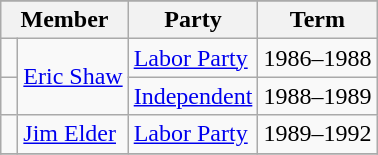<table class="wikitable">
<tr>
</tr>
<tr>
<th colspan="2">Member</th>
<th>Party</th>
<th>Term</th>
</tr>
<tr>
<td> </td>
<td rowspan="2"><a href='#'>Eric Shaw</a></td>
<td><a href='#'>Labor Party</a></td>
<td>1986–1988</td>
</tr>
<tr>
<td> </td>
<td><a href='#'>Independent</a></td>
<td>1988–1989</td>
</tr>
<tr>
<td> </td>
<td><a href='#'>Jim Elder</a></td>
<td><a href='#'>Labor Party</a></td>
<td>1989–1992</td>
</tr>
<tr>
</tr>
</table>
